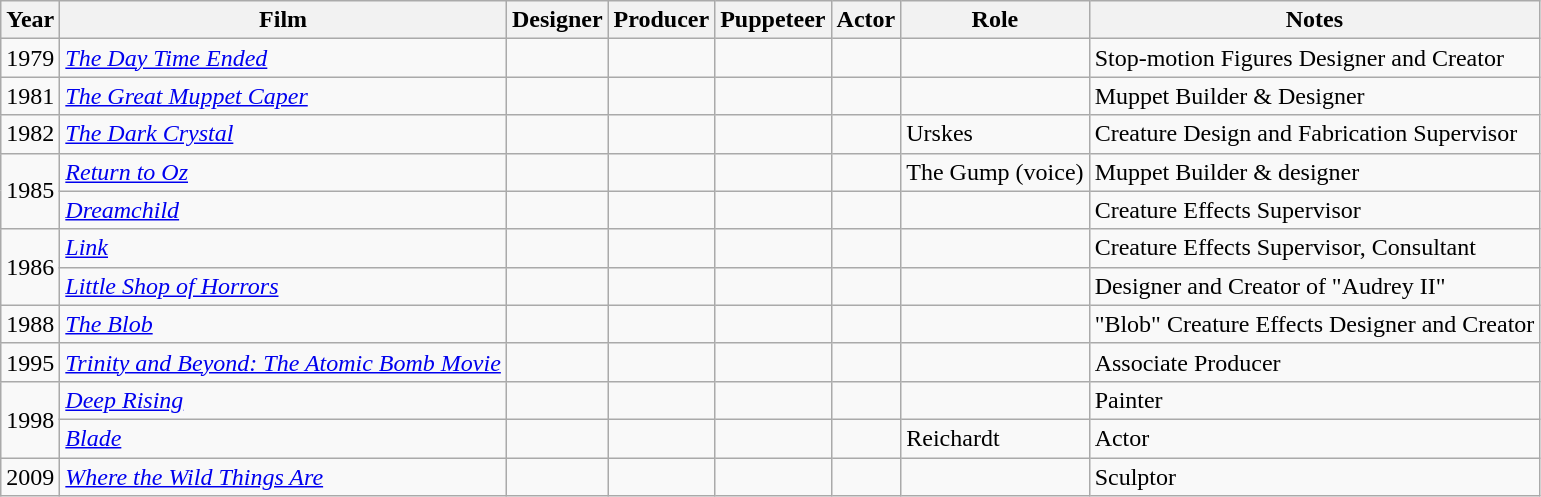<table class="wikitable">
<tr>
<th>Year</th>
<th>Film</th>
<th>Designer</th>
<th>Producer</th>
<th>Puppeteer</th>
<th>Actor</th>
<th>Role</th>
<th>Notes</th>
</tr>
<tr>
<td>1979</td>
<td><em><a href='#'>The Day Time Ended</a></em></td>
<td></td>
<td></td>
<td></td>
<td></td>
<td></td>
<td>Stop-motion Figures Designer and Creator</td>
</tr>
<tr>
<td>1981</td>
<td><em><a href='#'>The Great Muppet Caper</a></em></td>
<td></td>
<td></td>
<td></td>
<td></td>
<td></td>
<td>Muppet Builder & Designer</td>
</tr>
<tr>
<td>1982</td>
<td><em><a href='#'>The Dark Crystal</a></em></td>
<td></td>
<td></td>
<td></td>
<td></td>
<td>Urskes</td>
<td>Creature Design and Fabrication Supervisor</td>
</tr>
<tr>
<td rowspan="2">1985</td>
<td><em><a href='#'>Return to Oz</a></em></td>
<td></td>
<td></td>
<td></td>
<td></td>
<td>The Gump (voice)</td>
<td>Muppet Builder & designer</td>
</tr>
<tr>
<td><em><a href='#'>Dreamchild</a></em></td>
<td></td>
<td></td>
<td></td>
<td></td>
<td></td>
<td>Creature Effects Supervisor</td>
</tr>
<tr>
<td rowspan="2">1986</td>
<td><a href='#'><em>Link</em></a></td>
<td></td>
<td></td>
<td></td>
<td></td>
<td></td>
<td>Creature Effects Supervisor, Consultant</td>
</tr>
<tr>
<td><a href='#'><em>Little Shop of Horrors</em></a></td>
<td></td>
<td></td>
<td></td>
<td></td>
<td></td>
<td>Designer and Creator of "Audrey II"</td>
</tr>
<tr>
<td>1988</td>
<td><a href='#'><em>The Blob</em></a></td>
<td></td>
<td></td>
<td></td>
<td></td>
<td></td>
<td>"Blob" Creature Effects Designer and Creator</td>
</tr>
<tr>
<td>1995</td>
<td><a href='#'><em>Trinity and Beyond: The Atomic Bomb Movie</em></a></td>
<td></td>
<td></td>
<td></td>
<td></td>
<td></td>
<td>Associate Producer</td>
</tr>
<tr>
<td rowspan="2">1998</td>
<td><em><a href='#'>Deep Rising</a></em></td>
<td></td>
<td></td>
<td></td>
<td></td>
<td></td>
<td>Painter</td>
</tr>
<tr>
<td><a href='#'><em>Blade</em></a></td>
<td></td>
<td></td>
<td></td>
<td></td>
<td>Reichardt</td>
<td>Actor</td>
</tr>
<tr>
<td>2009</td>
<td><a href='#'><em>Where the Wild Things Are</em></a></td>
<td></td>
<td></td>
<td></td>
<td></td>
<td></td>
<td>Sculptor</td>
</tr>
</table>
